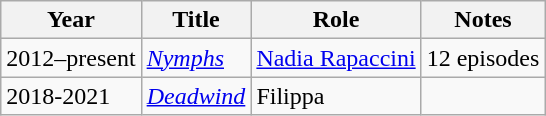<table class="wikitable sortable">
<tr>
<th>Year</th>
<th>Title</th>
<th>Role</th>
<th>Notes</th>
</tr>
<tr>
<td>2012–present</td>
<td><em><a href='#'>Nymphs</a></em></td>
<td><a href='#'>Nadia Rapaccini</a></td>
<td>12 episodes</td>
</tr>
<tr>
<td>2018-2021</td>
<td><em><a href='#'>Deadwind</a></em></td>
<td>Filippa</td>
<td></td>
</tr>
</table>
